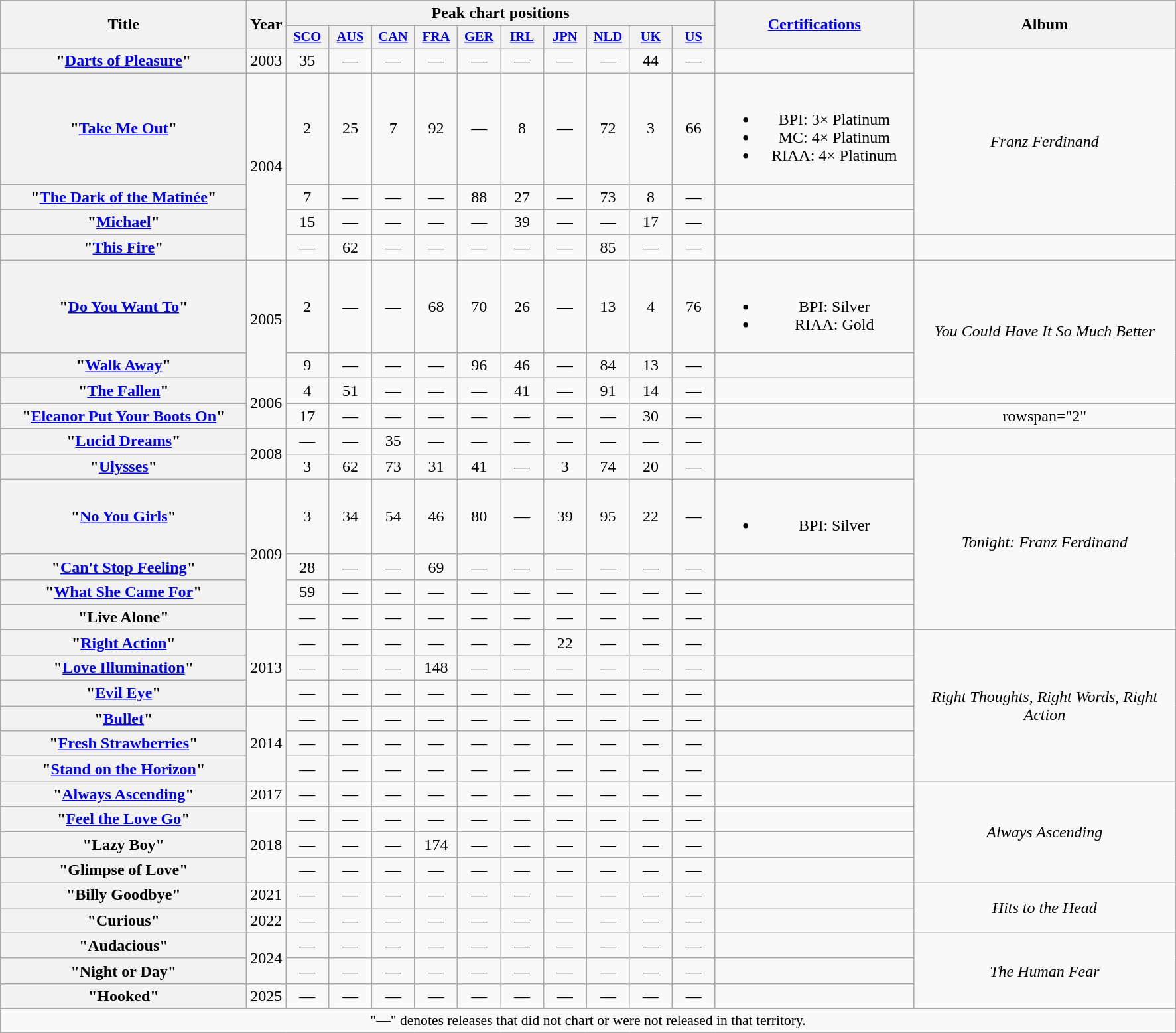<table class="wikitable plainrowheaders" style="text-align:center;" border="1">
<tr>
<th scope="col" rowspan="2" style="width:15em;">Title</th>
<th scope="col" rowspan="2">Year</th>
<th scope="col" colspan="10">Peak chart positions</th>
<th scope="col" rowspan="2" style="width:12em;"><a href='#'>Certifications</a></th>
<th scope="col" rowspan="2" style="width:16em;">Album</th>
</tr>
<tr>
<th scope="col" style="width:2.7em;font-size:85%;"><a href='#'>SCO</a><br></th>
<th scope="col" style="width:2.7em;font-size:85%;"><a href='#'>AUS</a><br></th>
<th scope="col" style="width:2.7em;font-size:85%;"><a href='#'>CAN</a><br></th>
<th scope="col" style="width:2.7em;font-size:85%;"><a href='#'>FRA</a><br></th>
<th scope="col" style="width:2.7em;font-size:85%;"><a href='#'>GER</a><br></th>
<th scope="col" style="width:2.7em;font-size:85%;"><a href='#'>IRL</a><br></th>
<th scope="col" style="width:2.7em;font-size:85%;"><a href='#'>JPN</a><br></th>
<th scope="col" style="width:2.7em;font-size:85%;"><a href='#'>NLD</a><br></th>
<th scope="col" style="width:2.7em;font-size:85%;"><a href='#'>UK</a><br></th>
<th scope="col" style="width:2.7em;font-size:85%;"><a href='#'>US</a><br></th>
</tr>
<tr>
<th scope="row">"<a href='#'>Darts of Pleasure</a>"</th>
<td>2003</td>
<td>35</td>
<td>—</td>
<td>—</td>
<td>—</td>
<td>—</td>
<td>—</td>
<td>—</td>
<td>—</td>
<td>44</td>
<td>—</td>
<td></td>
<td rowspan="4"><em>Franz Ferdinand</em></td>
</tr>
<tr>
<th scope="row">"<a href='#'>Take Me Out</a>"</th>
<td rowspan="4">2004</td>
<td>2</td>
<td>25</td>
<td>7</td>
<td>92</td>
<td>—</td>
<td>8</td>
<td>—</td>
<td>72</td>
<td>3</td>
<td>66</td>
<td><br><ul><li>BPI: 3× Platinum</li><li>MC: 4× Platinum</li><li>RIAA: 4× Platinum</li></ul></td>
</tr>
<tr>
<th scope="row">"<a href='#'>The Dark of the Matinée</a>"</th>
<td>7</td>
<td>—</td>
<td>—</td>
<td>—</td>
<td>88</td>
<td>27</td>
<td>—</td>
<td>73</td>
<td>8</td>
<td>—</td>
<td></td>
</tr>
<tr>
<th scope="row">"<a href='#'>Michael</a>"</th>
<td>15</td>
<td>—</td>
<td>—</td>
<td>—</td>
<td>—</td>
<td>39</td>
<td>—</td>
<td>—</td>
<td>17</td>
<td>—</td>
<td></td>
</tr>
<tr>
<th scope="row">"<a href='#'>This Fire</a>"</th>
<td>—</td>
<td>62</td>
<td>—</td>
<td>—</td>
<td>—</td>
<td>—</td>
<td>—</td>
<td>85</td>
<td>—</td>
<td>—</td>
<td></td>
<td></td>
</tr>
<tr>
<th scope="row">"<a href='#'>Do You Want To</a>"</th>
<td rowspan="2">2005</td>
<td>2</td>
<td>—</td>
<td>—</td>
<td>68</td>
<td>70</td>
<td>26</td>
<td>—</td>
<td>13</td>
<td>4</td>
<td>76</td>
<td><br><ul><li>BPI: Silver</li><li>RIAA: Gold</li></ul></td>
<td rowspan="3"><em>You Could Have It So Much Better</em></td>
</tr>
<tr>
<th scope="row">"<a href='#'>Walk Away</a>"</th>
<td>9</td>
<td>—</td>
<td>—</td>
<td>—</td>
<td>96</td>
<td>46</td>
<td>—</td>
<td>84</td>
<td>13</td>
<td>—</td>
<td></td>
</tr>
<tr>
<th scope="row">"<a href='#'>The Fallen</a>"</th>
<td rowspan="2">2006</td>
<td>4</td>
<td>51</td>
<td>—</td>
<td>—</td>
<td>—</td>
<td>41</td>
<td>—</td>
<td>91</td>
<td>14</td>
<td>—</td>
<td></td>
</tr>
<tr>
<th scope="row">"<a href='#'>Eleanor Put Your Boots On</a>"</th>
<td>17</td>
<td>—</td>
<td>—</td>
<td>—</td>
<td>—</td>
<td>—</td>
<td>—</td>
<td>—</td>
<td>30</td>
<td>—</td>
<td></td>
<td>rowspan="2" </td>
</tr>
<tr>
<th scope="row">"<a href='#'>Lucid Dreams</a>"</th>
<td rowspan="2">2008</td>
<td>—</td>
<td>—</td>
<td>35</td>
<td>—</td>
<td>—</td>
<td>—</td>
<td>—</td>
<td>—</td>
<td>—</td>
<td>—</td>
<td></td>
</tr>
<tr>
<th scope="row">"<a href='#'>Ulysses</a>"</th>
<td>3</td>
<td>62</td>
<td>73</td>
<td>31</td>
<td>41</td>
<td>—</td>
<td>3</td>
<td>74</td>
<td>20</td>
<td>—</td>
<td></td>
<td rowspan="5"><em>Tonight: Franz Ferdinand</em></td>
</tr>
<tr>
<th scope="row">"<a href='#'>No You Girls</a>"</th>
<td rowspan="4">2009</td>
<td>3</td>
<td>34</td>
<td>54</td>
<td>46</td>
<td>80</td>
<td>—</td>
<td>39</td>
<td>95</td>
<td>22</td>
<td>—</td>
<td><br><ul><li>BPI: Silver</li></ul></td>
</tr>
<tr>
<th scope="row">"<a href='#'>Can't Stop Feeling</a>"</th>
<td>28</td>
<td>—</td>
<td>—</td>
<td>69</td>
<td>—</td>
<td>—</td>
<td>—</td>
<td>—</td>
<td>—</td>
<td>—</td>
<td></td>
</tr>
<tr>
<th scope="row">"<a href='#'>What She Came For</a>"</th>
<td>59</td>
<td>—</td>
<td>—</td>
<td>—</td>
<td>—</td>
<td>—</td>
<td>—</td>
<td>—</td>
<td>—</td>
<td>—</td>
<td></td>
</tr>
<tr>
<th scope="row">"Live Alone"</th>
<td>—</td>
<td>—</td>
<td>—</td>
<td>—</td>
<td>—</td>
<td>—</td>
<td>—</td>
<td>—</td>
<td>—</td>
<td>—</td>
<td></td>
</tr>
<tr>
<th scope="row">"<a href='#'>Right Action</a>"</th>
<td rowspan="3">2013</td>
<td>—</td>
<td>—</td>
<td>—</td>
<td>—</td>
<td>—</td>
<td>—</td>
<td>22</td>
<td>—</td>
<td>—</td>
<td>—</td>
<td></td>
<td rowspan="6"><em>Right Thoughts, Right Words, Right Action</em></td>
</tr>
<tr>
<th scope="row">"<a href='#'>Love Illumination</a>"</th>
<td>—</td>
<td>—</td>
<td>—</td>
<td>148</td>
<td>—</td>
<td>—</td>
<td>—</td>
<td>—</td>
<td>—</td>
<td>—</td>
<td></td>
</tr>
<tr>
<th scope="row">"<a href='#'>Evil Eye</a>"</th>
<td>—</td>
<td>—</td>
<td>—</td>
<td>—</td>
<td>—</td>
<td>—</td>
<td>—</td>
<td>—</td>
<td>—</td>
<td>—</td>
<td></td>
</tr>
<tr>
<th scope="row">"<a href='#'>Bullet</a>"</th>
<td rowspan="3">2014</td>
<td>—</td>
<td>—</td>
<td>—</td>
<td>—</td>
<td>—</td>
<td>—</td>
<td>—</td>
<td>—</td>
<td>—</td>
<td>—</td>
<td></td>
</tr>
<tr>
<th scope="row">"<a href='#'>Fresh Strawberries</a>"</th>
<td>—</td>
<td>—</td>
<td>—</td>
<td>—</td>
<td>—</td>
<td>—</td>
<td>—</td>
<td>—</td>
<td>—</td>
<td>—</td>
<td></td>
</tr>
<tr>
<th scope="row">"<a href='#'>Stand on the Horizon</a>"</th>
<td>—</td>
<td>—</td>
<td>—</td>
<td>—</td>
<td>—</td>
<td>—</td>
<td>—</td>
<td>—</td>
<td>—</td>
<td>—</td>
<td></td>
</tr>
<tr>
<th scope="row">"<a href='#'>Always Ascending</a>"</th>
<td>2017</td>
<td>—</td>
<td>—</td>
<td>—</td>
<td>—</td>
<td>—</td>
<td>—</td>
<td>—</td>
<td>—</td>
<td>—</td>
<td>—</td>
<td></td>
<td rowspan="4"><em>Always Ascending</em></td>
</tr>
<tr>
<th scope="row">"<a href='#'>Feel the Love Go</a>"</th>
<td rowspan="3">2018</td>
<td>—</td>
<td>—</td>
<td>—</td>
<td>—</td>
<td>—</td>
<td>—</td>
<td>—</td>
<td>—</td>
<td>—</td>
<td>—</td>
<td></td>
</tr>
<tr>
<th scope="row">"Lazy Boy"</th>
<td>—</td>
<td>—</td>
<td>—</td>
<td>174</td>
<td>—</td>
<td>—</td>
<td>—</td>
<td>—</td>
<td>—</td>
<td>—</td>
<td></td>
</tr>
<tr>
<th scope="row">"Glimpse of Love"</th>
<td>—</td>
<td>—</td>
<td>—</td>
<td>—</td>
<td>—</td>
<td>—</td>
<td>—</td>
<td>—</td>
<td>—</td>
<td>—</td>
<td></td>
</tr>
<tr>
<th scope="row">"Billy Goodbye"</th>
<td>2021</td>
<td>—</td>
<td>—</td>
<td>—</td>
<td>—</td>
<td>—</td>
<td>—</td>
<td>—</td>
<td>—</td>
<td>—</td>
<td>—</td>
<td></td>
<td rowspan="2"><em>Hits to the Head</em></td>
</tr>
<tr>
<th scope="row">"Curious"</th>
<td>2022</td>
<td>—</td>
<td>—</td>
<td>—</td>
<td>—</td>
<td>—</td>
<td>—</td>
<td>—</td>
<td>—</td>
<td>—</td>
<td>—</td>
<td></td>
</tr>
<tr>
<th scope="row">"Audacious"</th>
<td rowspan="2">2024</td>
<td>—</td>
<td>—</td>
<td>—</td>
<td>—</td>
<td>—</td>
<td>—</td>
<td>—</td>
<td>—</td>
<td>—</td>
<td>—</td>
<td></td>
<td rowspan="3"><em>The Human Fear</em></td>
</tr>
<tr>
<th scope="row">"Night or Day"</th>
<td>—</td>
<td>—</td>
<td>—</td>
<td>—</td>
<td>—</td>
<td>—</td>
<td>—</td>
<td>—</td>
<td>—</td>
<td>—</td>
<td></td>
</tr>
<tr>
<th scope="row">"Hooked"</th>
<td>2025</td>
<td>—</td>
<td>—</td>
<td>—</td>
<td>—</td>
<td>—</td>
<td>—</td>
<td>—</td>
<td>—</td>
<td>—</td>
<td>—</td>
<td></td>
</tr>
<tr>
<td colspan="15" style="font-size:90%">"—" denotes releases that did not chart or were not released in that territory.</td>
</tr>
</table>
